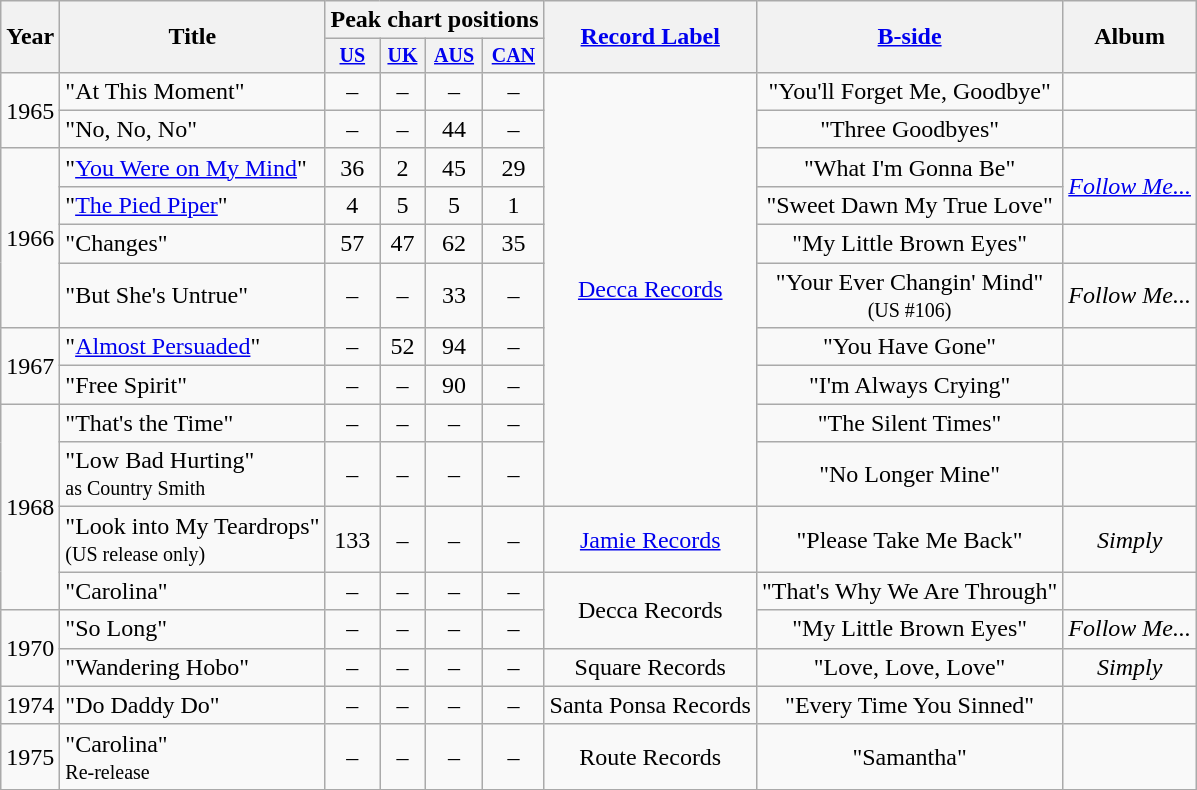<table class="wikitable" style=text-align:center;>
<tr>
<th rowspan="2">Year</th>
<th rowspan="2">Title</th>
<th colspan="4">Peak chart positions</th>
<th rowspan="2"><a href='#'>Record Label</a></th>
<th rowspan="2"><a href='#'>B-side</a></th>
<th rowspan="2">Album</th>
</tr>
<tr style="font-size:smaller;">
<th align=centre><a href='#'>US</a></th>
<th align=centre><a href='#'>UK</a></th>
<th align=centre><a href='#'>AUS</a></th>
<th align=centre><a href='#'>CAN</a></th>
</tr>
<tr>
<td rowspan="2">1965</td>
<td align=left>"At This Moment"</td>
<td>–</td>
<td>–</td>
<td>–</td>
<td>–</td>
<td rowspan="10"><a href='#'>Decca Records</a></td>
<td>"You'll Forget Me, Goodbye"</td>
<td rowspan="1"></td>
</tr>
<tr>
<td align=left>"No, No, No"</td>
<td>–</td>
<td>–</td>
<td>44</td>
<td>–</td>
<td>"Three Goodbyes"</td>
<td rowspan="1"></td>
</tr>
<tr>
<td rowspan="4">1966</td>
<td align=left>"<a href='#'>You Were on My Mind</a>"</td>
<td>36</td>
<td>2</td>
<td>45</td>
<td>29</td>
<td>"What I'm Gonna Be"</td>
<td rowspan="2"><em><a href='#'>Follow Me...</a></em></td>
</tr>
<tr>
<td align=left>"<a href='#'>The Pied Piper</a>"</td>
<td>4</td>
<td>5</td>
<td>5</td>
<td>1</td>
<td>"Sweet Dawn My True Love"</td>
</tr>
<tr>
<td align=left>"Changes"</td>
<td>57</td>
<td>47</td>
<td>62</td>
<td>35</td>
<td>"My Little Brown Eyes"</td>
<td rowspan="1"></td>
</tr>
<tr>
<td align=left>"But She's Untrue"</td>
<td>–</td>
<td>–</td>
<td>33</td>
<td>–</td>
<td>"Your Ever Changin' Mind"<br><small>(US #106)</small></td>
<td rowspan="1"><em>Follow Me...</em></td>
</tr>
<tr>
<td rowspan="2">1967</td>
<td align=left>"<a href='#'>Almost Persuaded</a>"</td>
<td>–</td>
<td>52</td>
<td>94</td>
<td>–</td>
<td>"You Have Gone"</td>
<td rowspan="1"></td>
</tr>
<tr>
<td align=left>"Free Spirit"</td>
<td>–</td>
<td>–</td>
<td>90</td>
<td>–</td>
<td>"I'm Always Crying"</td>
<td rowspan="1"></td>
</tr>
<tr>
<td rowspan="4">1968</td>
<td align=left>"That's the Time"</td>
<td>–</td>
<td>–</td>
<td>–</td>
<td>–</td>
<td>"The Silent Times"</td>
<td rowspan="1"></td>
</tr>
<tr>
<td align=left>"Low Bad Hurting"<br><small>as Country Smith</small></td>
<td>–</td>
<td>–</td>
<td>–</td>
<td>–</td>
<td>"No Longer Mine"</td>
<td rowspan="1"></td>
</tr>
<tr>
<td align=left>"Look into My Teardrops"<br><small>(US release only)</small></td>
<td>133</td>
<td>–</td>
<td>–</td>
<td>–</td>
<td rowspan="1"><a href='#'>Jamie Records</a></td>
<td>"Please Take Me Back"</td>
<td rowspan="1"><em>Simply</em></td>
</tr>
<tr>
<td align=left>"Carolina"</td>
<td>–</td>
<td>–</td>
<td>–</td>
<td>–</td>
<td rowspan="2">Decca Records</td>
<td>"That's Why We Are Through"</td>
<td rowspan="1"></td>
</tr>
<tr>
<td rowspan="2">1970</td>
<td align=left>"So Long"</td>
<td>–</td>
<td>–</td>
<td>–</td>
<td>–</td>
<td>"My Little Brown Eyes"</td>
<td rowspan="1"><em>Follow Me...</em></td>
</tr>
<tr>
<td align=left>"Wandering Hobo"</td>
<td>–</td>
<td>–</td>
<td>–</td>
<td>–</td>
<td rowspan="1">Square Records</td>
<td>"Love, Love, Love"</td>
<td rowspan="1"><em>Simply</em></td>
</tr>
<tr>
<td rowspan="1">1974</td>
<td align=left>"Do Daddy Do"</td>
<td>–</td>
<td>–</td>
<td>–</td>
<td>–</td>
<td rowspan="1">Santa Ponsa Records</td>
<td>"Every Time You Sinned"</td>
<td rowspan="1"></td>
</tr>
<tr>
<td rowspan="1">1975</td>
<td align=left>"Carolina"<br><small>Re-release</small></td>
<td>–</td>
<td>–</td>
<td>–</td>
<td>–</td>
<td rowspan="1">Route Records</td>
<td>"Samantha"</td>
<td rowspan="1"></td>
</tr>
<tr>
</tr>
</table>
